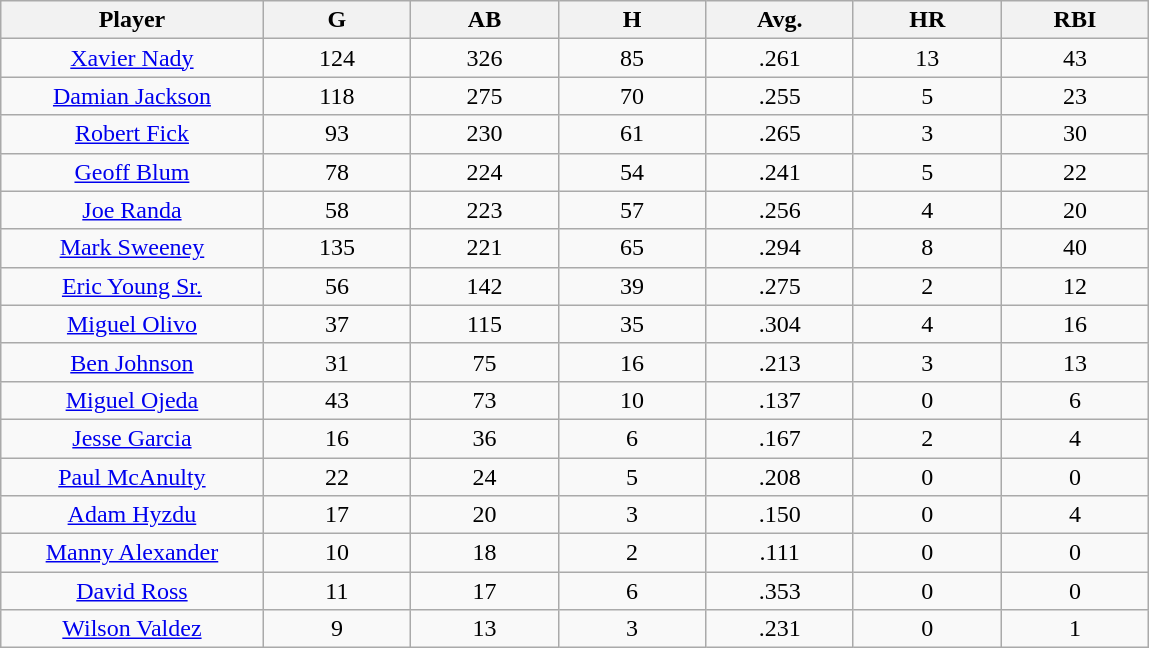<table class="wikitable sortable">
<tr>
<th bgcolor="#DDDDFF" width="16%">Player</th>
<th bgcolor="#DDDDFF" width="9%">G</th>
<th bgcolor="#DDDDFF" width="9%">AB</th>
<th bgcolor="#DDDDFF" width="9%">H</th>
<th bgcolor="#DDDDFF" width="9%">Avg.</th>
<th bgcolor="#DDDDFF" width="9%">HR</th>
<th bgcolor="#DDDDFF" width="9%">RBI</th>
</tr>
<tr align=center>
<td><a href='#'>Xavier Nady</a></td>
<td>124</td>
<td>326</td>
<td>85</td>
<td>.261</td>
<td>13</td>
<td>43</td>
</tr>
<tr align=center>
<td><a href='#'>Damian Jackson</a></td>
<td>118</td>
<td>275</td>
<td>70</td>
<td>.255</td>
<td>5</td>
<td>23</td>
</tr>
<tr align=center>
<td><a href='#'>Robert Fick</a></td>
<td>93</td>
<td>230</td>
<td>61</td>
<td>.265</td>
<td>3</td>
<td>30</td>
</tr>
<tr align=center>
<td><a href='#'>Geoff Blum</a></td>
<td>78</td>
<td>224</td>
<td>54</td>
<td>.241</td>
<td>5</td>
<td>22</td>
</tr>
<tr align=center>
<td><a href='#'>Joe Randa</a></td>
<td>58</td>
<td>223</td>
<td>57</td>
<td>.256</td>
<td>4</td>
<td>20</td>
</tr>
<tr align=center>
<td><a href='#'>Mark Sweeney</a></td>
<td>135</td>
<td>221</td>
<td>65</td>
<td>.294</td>
<td>8</td>
<td>40</td>
</tr>
<tr align=center>
<td><a href='#'>Eric Young Sr.</a></td>
<td>56</td>
<td>142</td>
<td>39</td>
<td>.275</td>
<td>2</td>
<td>12</td>
</tr>
<tr align=center>
<td><a href='#'>Miguel Olivo</a></td>
<td>37</td>
<td>115</td>
<td>35</td>
<td>.304</td>
<td>4</td>
<td>16</td>
</tr>
<tr align=center>
<td><a href='#'>Ben Johnson</a></td>
<td>31</td>
<td>75</td>
<td>16</td>
<td>.213</td>
<td>3</td>
<td>13</td>
</tr>
<tr align=center>
<td><a href='#'>Miguel Ojeda</a></td>
<td>43</td>
<td>73</td>
<td>10</td>
<td>.137</td>
<td>0</td>
<td>6</td>
</tr>
<tr align=center>
<td><a href='#'>Jesse Garcia</a></td>
<td>16</td>
<td>36</td>
<td>6</td>
<td>.167</td>
<td>2</td>
<td>4</td>
</tr>
<tr align=center>
<td><a href='#'>Paul McAnulty</a></td>
<td>22</td>
<td>24</td>
<td>5</td>
<td>.208</td>
<td>0</td>
<td>0</td>
</tr>
<tr align=center>
<td><a href='#'>Adam Hyzdu</a></td>
<td>17</td>
<td>20</td>
<td>3</td>
<td>.150</td>
<td>0</td>
<td>4</td>
</tr>
<tr align=center>
<td><a href='#'>Manny Alexander</a></td>
<td>10</td>
<td>18</td>
<td>2</td>
<td>.111</td>
<td>0</td>
<td>0</td>
</tr>
<tr align=center>
<td><a href='#'>David Ross</a></td>
<td>11</td>
<td>17</td>
<td>6</td>
<td>.353</td>
<td>0</td>
<td>0</td>
</tr>
<tr align=center>
<td><a href='#'>Wilson Valdez</a></td>
<td>9</td>
<td>13</td>
<td>3</td>
<td>.231</td>
<td>0</td>
<td>1</td>
</tr>
</table>
